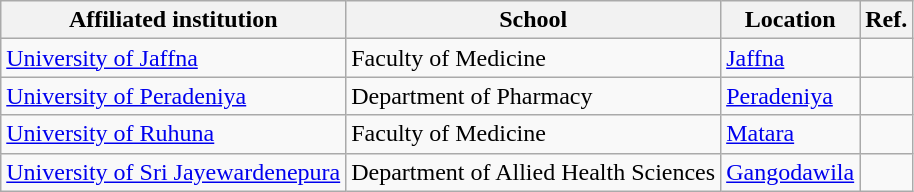<table class="wikitable sortable">
<tr>
<th>Affiliated institution</th>
<th>School</th>
<th>Location</th>
<th>Ref.</th>
</tr>
<tr>
<td><a href='#'>University of Jaffna</a></td>
<td>Faculty of Medicine</td>
<td><a href='#'>Jaffna</a></td>
<td></td>
</tr>
<tr>
<td><a href='#'>University of Peradeniya</a></td>
<td>Department of Pharmacy</td>
<td><a href='#'>Peradeniya</a></td>
<td></td>
</tr>
<tr>
<td><a href='#'>University of Ruhuna</a></td>
<td>Faculty of Medicine</td>
<td><a href='#'>Matara</a></td>
<td></td>
</tr>
<tr>
<td><a href='#'>University of Sri Jayewardenepura</a></td>
<td>Department of Allied Health Sciences</td>
<td><a href='#'>Gangodawila</a></td>
<td></td>
</tr>
</table>
